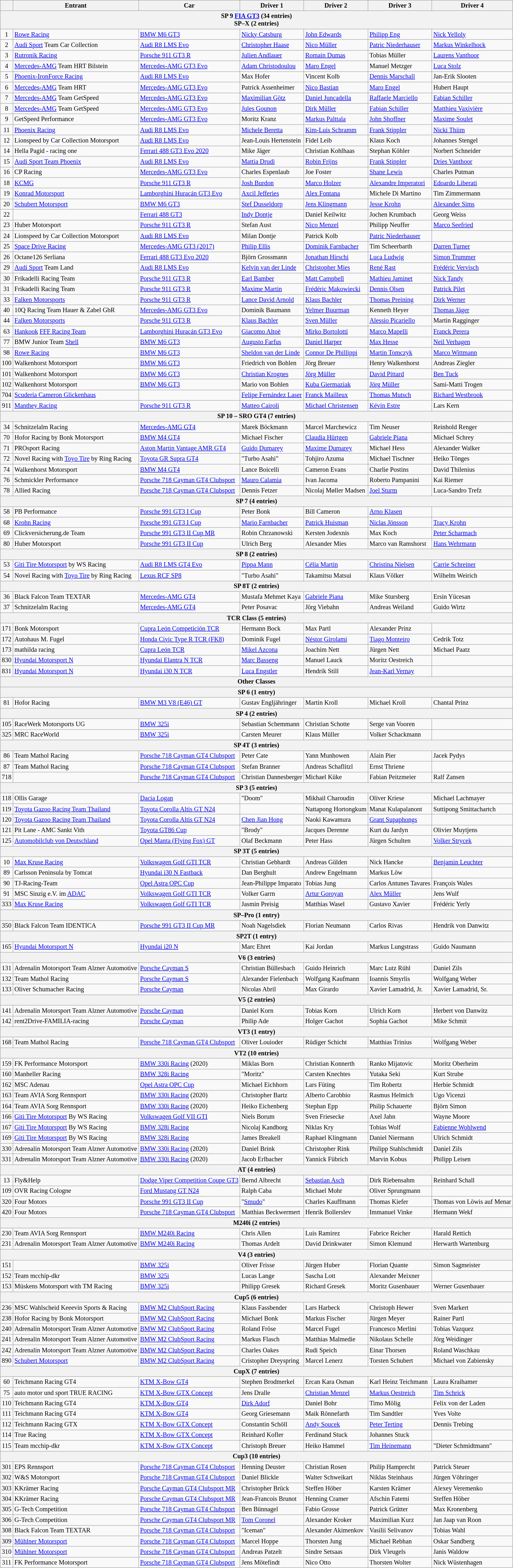<table class="wikitable" style="font-size: 85%">
<tr>
<th></th>
<th>Entrant</th>
<th>Car</th>
<th>Driver 1</th>
<th>Driver 2</th>
<th>Driver 3</th>
<th>Driver 4</th>
</tr>
<tr>
<th colspan=7>SP 9 <a href='#'>FIA GT3</a> (34 entries)<br>SP–X (2 entries)</th>
</tr>
<tr>
<td align=center>1</td>
<td> <a href='#'>Rowe Racing</a></td>
<td><a href='#'>BMW M6 GT3</a></td>
<td> <a href='#'>Nicky Catsburg</a></td>
<td> <a href='#'>John Edwards</a></td>
<td> <a href='#'>Philipp Eng</a></td>
<td> <a href='#'>Nick Yelloly</a></td>
</tr>
<tr>
<td align=center>2</td>
<td> <a href='#'>Audi Sport</a> Team Car Collection</td>
<td><a href='#'>Audi R8 LMS Evo</a></td>
<td> <a href='#'>Christopher Haase</a></td>
<td> <a href='#'>Nico Müller</a></td>
<td> <a href='#'>Patric Niederhauser</a></td>
<td> <a href='#'>Markus Winkelhock</a></td>
</tr>
<tr>
<td align=center>3</td>
<td> <a href='#'>Rutronik Racing</a></td>
<td><a href='#'>Porsche 911 GT3 R</a></td>
<td> <a href='#'>Julien Andlauer</a></td>
<td> <a href='#'>Romain Dumas</a></td>
<td> Tobias Müller</td>
<td> <a href='#'>Laurens Vanthoor</a></td>
</tr>
<tr>
<td align=center>4</td>
<td> <a href='#'>Mercedes-AMG</a> Team HRT Bilstein</td>
<td><a href='#'>Mercedes-AMG GT3 Evo</a></td>
<td> <a href='#'>Adam Christodoulou</a></td>
<td> <a href='#'>Maro Engel</a></td>
<td> Manuel Metzger</td>
<td> <a href='#'>Luca Stolz</a></td>
</tr>
<tr>
<td align=center>5</td>
<td> <a href='#'>Phoenix-IronForce Racing</a></td>
<td><a href='#'>Audi R8 LMS Evo</a></td>
<td> Max Hofer</td>
<td> Vincent Kolb</td>
<td> <a href='#'>Dennis Marschall</a></td>
<td> Jan-Erik Slooten</td>
</tr>
<tr>
<td align=center>6</td>
<td> <a href='#'>Mercedes-AMG</a> Team HRT</td>
<td><a href='#'>Mercedes-AMG GT3 Evo</a></td>
<td> Patrick Assenheimer</td>
<td> <a href='#'>Nico Bastian</a></td>
<td> <a href='#'>Maro Engel</a></td>
<td> Hubert Haupt</td>
</tr>
<tr>
<td align=center>7</td>
<td> <a href='#'>Mercedes-AMG</a> Team GetSpeed</td>
<td><a href='#'>Mercedes-AMG GT3 Evo</a></td>
<td> <a href='#'>Maximilian Götz</a></td>
<td> <a href='#'>Daniel Juncadella</a></td>
<td> <a href='#'>Raffaele Marciello</a></td>
<td> <a href='#'>Fabian Schiller</a></td>
</tr>
<tr>
<td align=center>8</td>
<td> <a href='#'>Mercedes-AMG</a> Team GetSpeed</td>
<td><a href='#'>Mercedes-AMG GT3 Evo</a></td>
<td> <a href='#'>Jules Gounon</a></td>
<td> <a href='#'>Dirk Müller</a></td>
<td> <a href='#'>Fabian Schiller</a></td>
<td> <a href='#'>Matthieu Vaxivière</a></td>
</tr>
<tr>
<td align=center>9</td>
<td> GetSpeed Performance</td>
<td><a href='#'>Mercedes-AMG GT3 Evo</a></td>
<td> Moritz Kranz</td>
<td> <a href='#'>Markus Palttala</a></td>
<td> <a href='#'>John Shoffner</a></td>
<td> <a href='#'>Maxime Soulet</a></td>
</tr>
<tr>
<td align=center>11</td>
<td> <a href='#'>Phoenix Racing</a></td>
<td><a href='#'>Audi R8 LMS Evo</a></td>
<td> <a href='#'>Michele Beretta</a></td>
<td> <a href='#'>Kim-Luis Schramm</a></td>
<td> <a href='#'>Frank Stippler</a></td>
<td> <a href='#'>Nicki Thiim</a></td>
</tr>
<tr>
<td align=center>12</td>
<td> Lionspeed by Car Collection Motorsport</td>
<td><a href='#'>Audi R8 LMS Evo</a></td>
<td> Jean-Louis Hertenstein</td>
<td> Fidel Leib</td>
<td> Klaus Koch</td>
<td> Johannes Stengel</td>
</tr>
<tr>
<td align=center>14</td>
<td> Hella Pagid - racing one</td>
<td><a href='#'>Ferrari 488 GT3 Evo 2020</a></td>
<td> Mike Jäger</td>
<td> Christian Kohlhaas</td>
<td> Stephan Köhler</td>
<td> Norbert Schneider</td>
</tr>
<tr>
<td align=center>15</td>
<td> <a href='#'>Audi Sport Team Phoenix</a></td>
<td><a href='#'>Audi R8 LMS Evo</a></td>
<td> <a href='#'>Mattia Drudi</a></td>
<td> <a href='#'>Robin Frijns</a></td>
<td> <a href='#'>Frank Stippler</a></td>
<td> <a href='#'>Dries Vanthoor</a></td>
</tr>
<tr>
<td align=center>16</td>
<td> CP Racing</td>
<td><a href='#'>Mercedes-AMG GT3 Evo</a></td>
<td> Charles Espenlaub</td>
<td> Joe Foster</td>
<td> <a href='#'>Shane Lewis</a></td>
<td> Charles Putman</td>
</tr>
<tr>
<td align=center>18</td>
<td> <a href='#'>KCMG</a></td>
<td><a href='#'>Porsche 911 GT3 R</a></td>
<td> <a href='#'>Josh Burdon</a></td>
<td> <a href='#'>Marco Holzer</a></td>
<td> <a href='#'>Alexandre Imperatori</a></td>
<td> <a href='#'>Edoardo Liberati</a></td>
</tr>
<tr>
<td align=center>19</td>
<td> <a href='#'>Konrad Motorsport</a></td>
<td><a href='#'>Lamborghini Huracán GT3 Evo</a></td>
<td> <a href='#'>Axcil Jefferies</a></td>
<td> <a href='#'>Alex Fontana</a></td>
<td> Michele Di Martino</td>
<td> Tim Zimmermann</td>
</tr>
<tr>
<td align=center>20</td>
<td> <a href='#'>Schubert Motorsport</a></td>
<td><a href='#'>BMW M6 GT3</a></td>
<td> <a href='#'>Stef Dusseldorp</a></td>
<td> <a href='#'>Jens Klingmann</a></td>
<td> <a href='#'>Jesse Krohn</a></td>
<td> <a href='#'>Alexander Sims</a></td>
</tr>
<tr>
<td align=center>22</td>
<td></td>
<td><a href='#'>Ferrari 488 GT3</a></td>
<td> <a href='#'>Indy Dontje</a></td>
<td> Daniel Keilwitz</td>
<td> Jochen Krumbach</td>
<td> Georg Weiss</td>
</tr>
<tr>
<td align=center>23</td>
<td> Huber Motorsport</td>
<td><a href='#'>Porsche 911 GT3 R</a></td>
<td> Stefan Aust</td>
<td> <a href='#'>Nico Menzel</a></td>
<td> Philipp Neuffer</td>
<td> <a href='#'>Marco Seefried</a></td>
</tr>
<tr>
<td align=center>24</td>
<td> Lionspeed by Car Collection Motorsport</td>
<td><a href='#'>Audi R8 LMS Evo</a></td>
<td> Milan Dontje</td>
<td> Patrick Kolb</td>
<td> <a href='#'>Patric Niederhauser</a></td>
<td></td>
</tr>
<tr>
<td align=center>25</td>
<td> <a href='#'>Space Drive Racing</a></td>
<td><a href='#'>Mercedes-AMG GT3 (2017)</a></td>
<td> <a href='#'>Philip Ellis</a></td>
<td> <a href='#'>Dominik Farnbacher</a></td>
<td> Tim Scheerbarth</td>
<td> <a href='#'>Darren Turner</a></td>
</tr>
<tr>
<td align=center>26</td>
<td> Octane126 Serliana</td>
<td><a href='#'>Ferrari 488 GT3 Evo 2020</a></td>
<td> Björn Grossmann</td>
<td> <a href='#'>Jonathan Hirschi</a></td>
<td> <a href='#'>Luca Ludwig</a></td>
<td> <a href='#'>Simon Trummer</a></td>
</tr>
<tr>
<td align=center>29</td>
<td> <a href='#'>Audi Sport</a> Team Land</td>
<td><a href='#'>Audi R8 LMS Evo</a></td>
<td> <a href='#'>Kelvin van der Linde</a></td>
<td> <a href='#'>Christopher Mies</a></td>
<td> <a href='#'>René Rast</a></td>
<td> <a href='#'>Frédéric Vervisch</a></td>
</tr>
<tr>
<td align=center>30</td>
<td> Frikadelli Racing Team</td>
<td><a href='#'>Porsche 911 GT3 R</a></td>
<td> <a href='#'>Earl Bamber</a></td>
<td> <a href='#'>Matt Campbell</a></td>
<td> <a href='#'>Mathieu Jaminet</a></td>
<td> <a href='#'>Nick Tandy</a></td>
</tr>
<tr>
<td align=center>31</td>
<td> Frikadelli Racing Team</td>
<td><a href='#'>Porsche 911 GT3 R</a></td>
<td> <a href='#'>Maxime Martin</a></td>
<td> <a href='#'>Frédéric Makowiecki</a></td>
<td> <a href='#'>Dennis Olsen</a></td>
<td> <a href='#'>Patrick Pilet</a></td>
</tr>
<tr>
<td align=center>33</td>
<td> <a href='#'>Falken Motorsports</a></td>
<td><a href='#'>Porsche 911 GT3 R</a></td>
<td> <a href='#'>Lance David Arnold</a></td>
<td> <a href='#'>Klaus Bachler</a></td>
<td> <a href='#'>Thomas Preining</a></td>
<td> <a href='#'>Dirk Werner</a></td>
</tr>
<tr>
<td align=center>40</td>
<td> 10Q Racing Team Hauer & Zabel GbR</td>
<td><a href='#'>Mercedes-AMG GT3 Evo</a></td>
<td> Dominik Baumann</td>
<td> <a href='#'>Yelmer Buurman</a></td>
<td> Kenneth Heyer</td>
<td> <a href='#'>Thomas Jäger</a></td>
</tr>
<tr>
<td align=center>44</td>
<td> <a href='#'>Falken Motorsports</a></td>
<td><a href='#'>Porsche 911 GT3 R</a></td>
<td> <a href='#'>Klaus Bachler</a></td>
<td> <a href='#'>Sven Müller</a></td>
<td> <a href='#'>Alessio Picariello</a></td>
<td> Martin Ragginger</td>
</tr>
<tr>
<td align=center>63</td>
<td> <a href='#'>Hankook</a> <a href='#'>FFF Racing Team</a></td>
<td><a href='#'>Lamborghini Huracán GT3 Evo</a></td>
<td> <a href='#'>Giacomo Altoè</a></td>
<td> <a href='#'>Mirko Bortolotti</a></td>
<td> <a href='#'>Marco Mapelli</a></td>
<td> <a href='#'>Franck Perera</a></td>
</tr>
<tr>
<td align=center>77</td>
<td> BMW Junior Team <a href='#'>Shell</a></td>
<td><a href='#'>BMW M6 GT3</a></td>
<td> <a href='#'>Augusto Farfus</a></td>
<td> <a href='#'>Daniel Harper</a></td>
<td> <a href='#'>Max Hesse</a></td>
<td> <a href='#'>Neil Verhagen</a></td>
</tr>
<tr>
<td align=center>98</td>
<td> <a href='#'>Rowe Racing</a></td>
<td><a href='#'>BMW M6 GT3</a></td>
<td> <a href='#'>Sheldon van der Linde</a></td>
<td> <a href='#'>Connor De Phillippi</a></td>
<td> <a href='#'>Martin Tomczyk</a></td>
<td> <a href='#'>Marco Wittmann</a></td>
</tr>
<tr>
<td align=center>100</td>
<td> Walkenhorst Motorsport</td>
<td><a href='#'>BMW M6 GT3</a></td>
<td> Friedrich von Bohlen</td>
<td> Jörg Breuer</td>
<td> Henry Walkenhorst</td>
<td> Andreas Ziegler</td>
</tr>
<tr>
<td align=center>101</td>
<td> Walkenhorst Motorsport</td>
<td><a href='#'>BMW M6 GT3</a></td>
<td> <a href='#'>Christian Krognes</a></td>
<td> <a href='#'>Jörg Müller</a></td>
<td> <a href='#'>David Pittard</a></td>
<td> <a href='#'>Ben Tuck</a></td>
</tr>
<tr>
<td align=center>102</td>
<td> Walkenhorst Motorsport</td>
<td><a href='#'>BMW M6 GT3</a></td>
<td> Mario von Bohlen</td>
<td> <a href='#'>Kuba Giermaziak</a></td>
<td> <a href='#'>Jörg Müller</a></td>
<td> Sami-Matti Trogen</td>
</tr>
<tr>
<td align=center>704</td>
<td> <a href='#'>Scuderia Cameron Glickenhaus</a></td>
<td></td>
<td> <a href='#'>Felipe Fernández Laser</a></td>
<td> <a href='#'>Franck Mailleux</a></td>
<td> <a href='#'>Thomas Mutsch</a></td>
<td> <a href='#'>Richard Westbrook</a></td>
</tr>
<tr>
<td align=center>911</td>
<td> <a href='#'>Manthey Racing</a></td>
<td><a href='#'>Porsche 911 GT3 R</a></td>
<td> <a href='#'>Matteo Cairoli</a></td>
<td> <a href='#'>Michael Christensen</a></td>
<td> <a href='#'>Kévin Estre</a></td>
<td> Lars Kern</td>
</tr>
<tr>
<th colspan="7">SP 10 – SRO GT4 (7 entries)</th>
</tr>
<tr>
<td align=center>34</td>
<td> Schnitzelalm Racing</td>
<td><a href='#'>Mercedes-AMG GT4</a></td>
<td> Marek Böckmann</td>
<td> Marcel Marchewicz</td>
<td> Tim Neuser</td>
<td> Reinhold Renger</td>
</tr>
<tr>
<td align=center>70</td>
<td> Hofor Racing by Bonk Motorsport</td>
<td><a href='#'>BMW M4 GT4</a></td>
<td> Michael Fischer</td>
<td> <a href='#'>Claudia Hürtgen</a></td>
<td> <a href='#'>Gabriele Piana</a></td>
<td> Michael Schrey</td>
</tr>
<tr>
<td align=center>71</td>
<td> PROsport Racing</td>
<td><a href='#'>Aston Martin Vantage AMR GT4</a></td>
<td> <a href='#'>Guido Dumarey</a></td>
<td> <a href='#'>Maxime Dumarey</a></td>
<td> Michael Hess</td>
<td> Alexander Walker</td>
</tr>
<tr>
<td align=center>72</td>
<td> Novel Racing with <a href='#'>Toyo Tire</a> by Ring Racing</td>
<td><a href='#'>Toyota GR Supra GT4</a></td>
<td> "Turbo Asahi"</td>
<td> Tohjiro Azuma</td>
<td> Michael Tischner</td>
<td> Heiko Tönges</td>
</tr>
<tr>
<td align=center>74</td>
<td> Walkenhorst Motorsport</td>
<td><a href='#'>BMW M4 GT4</a></td>
<td> Lance Boicelli</td>
<td> Cameron Evans</td>
<td> Charlie Postins</td>
<td> David Thilenius</td>
</tr>
<tr>
<td align=center>76</td>
<td> Schmickler Performance</td>
<td><a href='#'>Porsche 718 Cayman GT4 Clubsport</a></td>
<td> <a href='#'>Mauro Calamia</a></td>
<td> Ivan Jacoma</td>
<td> Roberto Pampanini</td>
<td> Kai Riemer</td>
</tr>
<tr>
<td align=center>78</td>
<td> Allied Racing</td>
<td><a href='#'>Porsche 718 Cayman GT4 Clubsport</a></td>
<td> Dennis Fetzer</td>
<td> Nicolaj Møller Madsen</td>
<td> <a href='#'>Joel Sturm</a></td>
<td> Luca-Sandro Trefz</td>
</tr>
<tr>
<th colspan="7">SP 7 (4 entries)</th>
</tr>
<tr>
<td align=center>58</td>
<td> PB Performance</td>
<td><a href='#'>Porsche 991 GT3 I Cup</a></td>
<td> Peter Bonk</td>
<td> Bill Cameron</td>
<td> <a href='#'>Arno Klasen</a></td>
<td></td>
</tr>
<tr>
<td align=center>68</td>
<td> <a href='#'>Krohn Racing</a></td>
<td><a href='#'>Porsche 991 GT3 I Cup</a></td>
<td> <a href='#'>Mario Farnbacher</a></td>
<td> <a href='#'>Patrick Huisman</a></td>
<td> <a href='#'>Niclas Jönsson</a></td>
<td> <a href='#'>Tracy Krohn</a></td>
</tr>
<tr>
<td align=center>69</td>
<td> Clickversicherung.de Team</td>
<td><a href='#'>Porsche 991 GT3 II Cup MR</a></td>
<td> Robin Chrzanowski</td>
<td> Kersten Jodexnis</td>
<td> Max Koch</td>
<td> <a href='#'>Peter Scharmach</a></td>
</tr>
<tr>
<td align=center>80</td>
<td> Huber Motorsport</td>
<td><a href='#'>Porsche 991 GT3 II Cup</a></td>
<td> Ulrich Berg</td>
<td> Alexander Mies</td>
<td> Marco van Ramshorst</td>
<td> <a href='#'>Hans Wehrmann</a></td>
</tr>
<tr>
<th colspan="7">SP 8 (2 entries)</th>
</tr>
<tr>
<td align=center>53</td>
<td> <a href='#'>Giti Tire Motorsport</a> by WS Racing</td>
<td><a href='#'>Audi R8 LMS GT4 Evo</a></td>
<td> <a href='#'>Pippa Mann</a></td>
<td> <a href='#'>Célia Martin</a></td>
<td> <a href='#'>Christina Nielsen</a></td>
<td> <a href='#'>Carrie Schreiner</a></td>
</tr>
<tr>
<td align=center>54</td>
<td> Novel Racing with <a href='#'>Toyo Tire</a> by Ring Racing</td>
<td><a href='#'>Lexus RCF SP8</a></td>
<td> "Turbo Asahi"</td>
<td> Takamitsu Matsui</td>
<td> Klaus Völker</td>
<td> Wilhelm Weirich</td>
</tr>
<tr>
<th colspan="7">SP 8T (2 entries)</th>
</tr>
<tr>
<td align=center>36</td>
<td> Black Falcon Team TEXTAR</td>
<td><a href='#'>Mercedes-AMG GT4</a></td>
<td> Mustafa Mehmet Kaya</td>
<td> <a href='#'>Gabriele Piana</a></td>
<td> Mike Stursberg</td>
<td> Ersin Yücesan</td>
</tr>
<tr>
<td align=center>37</td>
<td> Schnitzelalm Racing</td>
<td><a href='#'>Mercedes-AMG GT4</a></td>
<td> Peter Posavac</td>
<td> Jörg Viebahn</td>
<td> Andreas Weiland</td>
<td> Guido Wirtz</td>
</tr>
<tr>
<th colspan="7">TCR Class (5 entries)</th>
</tr>
<tr>
<td align=center>171</td>
<td> Bonk Motorsport</td>
<td><a href='#'>Cupra León Competición TCR</a></td>
<td> Hermann Bock</td>
<td> Max Partl</td>
<td> Alexander Prinz</td>
<td></td>
</tr>
<tr>
<td align=center>172</td>
<td> Autohaus M. Fugel</td>
<td><a href='#'>Honda Civic Type R TCR (FK8)</a></td>
<td> Dominik Fugel</td>
<td> <a href='#'>Néstor Girolami</a></td>
<td> <a href='#'>Tiago Monteiro</a></td>
<td> Cedrik Totz</td>
</tr>
<tr>
<td align=center>173</td>
<td> mathilda racing</td>
<td><a href='#'>Cupra León TCR</a></td>
<td> <a href='#'>Mikel Azcona</a></td>
<td> Joachim Nett</td>
<td> Jürgen Nett</td>
<td> Michael Paatz</td>
</tr>
<tr>
<td align=center>830</td>
<td> <a href='#'>Hyundai Motorsport N</a></td>
<td><a href='#'>Hyundai Elantra N TCR</a></td>
<td> <a href='#'>Marc Basseng</a></td>
<td> Manuel Lauck</td>
<td> Moritz Oestreich</td>
<td></td>
</tr>
<tr>
<td align=center>831</td>
<td> <a href='#'>Hyundai Motorsport N</a></td>
<td><a href='#'>Hyundai i30 N TCR</a></td>
<td> <a href='#'>Luca Engstler</a></td>
<td> Hendrik Still</td>
<td> <a href='#'>Jean-Karl Vernay</a></td>
<td></td>
</tr>
<tr>
<th colspan="7">Other Classes</th>
</tr>
<tr>
<th colspan="7">SP 6 (1 entry)</th>
</tr>
<tr>
<td align=center>81</td>
<td> Hofor Racing</td>
<td><a href='#'>BMW M3 V8 (E46) GT</a></td>
<td> Gustav Engljähringer</td>
<td> Martin Kroll</td>
<td> Michael Kroll</td>
<td> Chantal Prinz</td>
</tr>
<tr>
<th colspan="7">SP 4 (2 entries)</th>
</tr>
<tr>
<td align=center>105</td>
<td> RaceWerk Motorsports UG</td>
<td><a href='#'>BMW 325i</a></td>
<td> Sebastian Schemmann</td>
<td> Christian Schotte</td>
<td> Serge van Vooren</td>
<td></td>
</tr>
<tr>
<td align=center>325</td>
<td> MRC RaceWorld</td>
<td><a href='#'>BMW 325i</a></td>
<td> Carsten Meurer</td>
<td> Klaus Müller</td>
<td> Volker Schackmann</td>
<td></td>
</tr>
<tr>
<th colspan="7">SP 4T (3 entries)</th>
</tr>
<tr>
<td align=center>86</td>
<td> Team Mathol Racing</td>
<td><a href='#'>Porsche 718 Cayman GT4 Clubsport</a></td>
<td> Peter Cate</td>
<td> Yann Munhowen</td>
<td> Alain Pier</td>
<td> Jacek Pydys</td>
</tr>
<tr>
<td align=center>87</td>
<td> Team Mathol Racing</td>
<td><a href='#'>Porsche 718 Cayman GT4 Clubsport</a></td>
<td> Stefan Branner</td>
<td> Andreas Schaflitzl</td>
<td> Ernst Thriene</td>
<td></td>
</tr>
<tr>
<td align=center>718</td>
<td></td>
<td><a href='#'>Porsche 718 Cayman GT4 Clubsport</a></td>
<td> Christian Dannesberger</td>
<td> Michael Küke</td>
<td> Fabian Peitzmeier</td>
<td> Ralf Zansen</td>
</tr>
<tr>
<th colspan="7">SP 3 (5 entries)</th>
</tr>
<tr>
<td align=center>118</td>
<td> Ollis Garage</td>
<td><a href='#'>Dacia Logan</a></td>
<td> "Doom"</td>
<td> Mikhail Charoudin</td>
<td> Oliver Kriese</td>
<td> Michael Lachmayer</td>
</tr>
<tr>
<td align=center>119</td>
<td> <a href='#'>Toyota Gazoo Racing Team Thailand</a></td>
<td><a href='#'>Toyota Corolla Altis GT N24</a></td>
<td></td>
<td> Nattapong Hortongkum</td>
<td> Manat Kulapalanont</td>
<td> Suttipong Smittachartch</td>
</tr>
<tr>
<td align=center>120</td>
<td> <a href='#'>Toyota Gazoo Racing Team Thailand</a></td>
<td><a href='#'>Toyota Corolla Altis GT N24</a></td>
<td> <a href='#'>Chen Jian Hong</a></td>
<td> Naoki Kawamura</td>
<td> <a href='#'>Grant Supaphongs</a></td>
<td></td>
</tr>
<tr>
<td align=center>121</td>
<td> Pit Lane - AMC Sankt Vith</td>
<td><a href='#'>Toyota GT86 Cup</a></td>
<td> "Brody"</td>
<td> Jacques Derenne</td>
<td> Kurt du Jardyn</td>
<td> Olivier Muytjens</td>
</tr>
<tr>
<td align=center>125</td>
<td> <a href='#'>Automobilclub von Deutschland</a></td>
<td><a href='#'>Opel Manta (Flying Fox) GT</a></td>
<td> Olaf Beckmann</td>
<td> Peter Hass</td>
<td> Jürgen Schulten</td>
<td> <a href='#'>Volker Strycek</a></td>
</tr>
<tr>
<th colspan="7">SP 3T (5 entries)</th>
</tr>
<tr>
<td align=center>10</td>
<td> <a href='#'>Max Kruse Racing</a></td>
<td><a href='#'>Volkswagen Golf GTI TCR</a></td>
<td> Christian Gebhardt</td>
<td> Andreas Gülden</td>
<td> Nick Hancke</td>
<td> <a href='#'>Benjamin Leuchter</a></td>
</tr>
<tr>
<td align=center>89</td>
<td> Carlsson Peninsula by Tomcat</td>
<td><a href='#'>Hyundai i30 N Fastback</a></td>
<td> Dan Berghult</td>
<td> Andrew Engelmann</td>
<td> Markus Löw</td>
<td></td>
</tr>
<tr>
<td align=center>90</td>
<td> TJ-Racing-Team</td>
<td><a href='#'>Opel Astra OPC Cup</a></td>
<td> Jean-Philippe Imparato</td>
<td> Tobias Jung</td>
<td> Carlos Antunes Tavares</td>
<td> François Wales</td>
</tr>
<tr>
<td align=center>91</td>
<td> MSC Sinzig e.V. im <a href='#'>ADAC</a></td>
<td><a href='#'>Volkswagen Golf GTI TCR</a></td>
<td> Volker Garrn</td>
<td> <a href='#'>Artur Goroyan</a></td>
<td> <a href='#'>Alex Müller</a></td>
<td> Jens Wulf</td>
</tr>
<tr>
<td align=center>333</td>
<td> <a href='#'>Max Kruse Racing</a></td>
<td><a href='#'>Volkswagen Golf GTI TCR</a></td>
<td> Jasmin Preisig</td>
<td> Matthias Wasel</td>
<td> Gustavo Xavier</td>
<td> Frédéric Yerly</td>
</tr>
<tr>
<th colspan="7">SP–Pro (1 entry)</th>
</tr>
<tr>
<td align=center>350</td>
<td> Black Falcon Team IDENTICA</td>
<td><a href='#'>Porsche 991 GT3 II Cup MR</a></td>
<td> Noah Nagelsdiek</td>
<td> Florian Neumann</td>
<td> Carlos Rivas</td>
<td> Hendrik von Danwitz</td>
</tr>
<tr>
<th colspan="7">SP2T (1 entry)</th>
</tr>
<tr>
<td align=center>165</td>
<td> <a href='#'>Hyundai Motorsport N</a></td>
<td><a href='#'>Hyundai i20 N</a></td>
<td> Marc Ehret</td>
<td> Kai Jordan</td>
<td> Markus Lungstrass</td>
<td> Guido Naumann</td>
</tr>
<tr>
<th colspan="7">V6 (3 entries)</th>
</tr>
<tr>
<td align=center>131</td>
<td> Adrenalin Motorsport Team Alzner Automotive</td>
<td><a href='#'>Porsche Cayman S</a></td>
<td> Christian Büllesbach</td>
<td> Guido Heinrich</td>
<td> Marc Lutz Rühl</td>
<td> Daniel Zils</td>
</tr>
<tr>
<td align=center>132</td>
<td> Team Mathol Racing</td>
<td><a href='#'>Porsche Cayman S</a></td>
<td> Alexander Fielenbach</td>
<td> Wolfgang Kaufmann</td>
<td> Ioannis Smyrlis</td>
<td> Wolfgang Weber</td>
</tr>
<tr>
<td align=center>133</td>
<td> Oliver Schumacher Racing</td>
<td><a href='#'>Porsche Cayman</a></td>
<td> Nicolas Abril</td>
<td> Max Girardo</td>
<td> Xavier Lamadrid, Jr.</td>
<td> Xavier Lamadrid, Sr.</td>
</tr>
<tr>
<th colspan="7">V5 (2 entries)</th>
</tr>
<tr>
<td align=center>141</td>
<td> Adrenalin Motorsport Team Alzner Automotive</td>
<td><a href='#'>Porsche Cayman</a></td>
<td> Daniel Korn</td>
<td> Tobias Korn</td>
<td> Ulrich Korn</td>
<td> Herbert von Danwitz</td>
</tr>
<tr>
<td align=center>142</td>
<td> rent2Drive-FAMILIA-racing</td>
<td><a href='#'>Porsche Cayman</a></td>
<td> Philip Ade</td>
<td> Holger Gachot</td>
<td> Sophia Gachot</td>
<td> Mike Schmit</td>
</tr>
<tr>
<th colspan="7">VT3 (1 entry)</th>
</tr>
<tr>
<td align=center>168</td>
<td> Team Mathol Racing</td>
<td><a href='#'>Porsche 718 Cayman GT4 Clubsport</a></td>
<td> Oliver Louioder</td>
<td> Rüdiger Schicht</td>
<td> Matthias Trinius</td>
<td> Wolfgang Weber</td>
</tr>
<tr>
<th colspan="7">VT2 (10 entries)</th>
</tr>
<tr>
<td align=center>159</td>
<td> FK Performance Motorsport</td>
<td><a href='#'>BMW 330i Racing</a> (2020)</td>
<td> Miklas Born</td>
<td> Christian Konnerth</td>
<td> Ranko Mijatovic</td>
<td> Moritz Oberheim</td>
</tr>
<tr>
<td align=center>160</td>
<td> Manheller Racing</td>
<td><a href='#'>BMW 328i Racing</a></td>
<td> "Moritz"</td>
<td> Carsten Knechtes</td>
<td> Yutaka Seki</td>
<td> Kurt Strube</td>
</tr>
<tr>
<td align=center>162</td>
<td> MSC Adenau</td>
<td><a href='#'>Opel Astra OPC Cup</a></td>
<td> Michael Eichhorn</td>
<td> Lars Füting</td>
<td> Tim Robertz</td>
<td> Herbie Schmidt</td>
</tr>
<tr>
<td align=center>163</td>
<td> Team AVIA Sorg Rennsport</td>
<td><a href='#'>BMW 330i Racing</a> (2020)</td>
<td> Christopher Bartz</td>
<td> Alberto Carobbio</td>
<td> Rasmus Helmich</td>
<td> Ugo Vicenzi</td>
</tr>
<tr>
<td align=center>164</td>
<td> Team AVIA Sorg Rennsport</td>
<td><a href='#'>BMW 330i Racing</a> (2020)</td>
<td> Heiko Eichenberg</td>
<td> Stephan Epp</td>
<td> Philip Schauerte</td>
<td> Björn Simon</td>
</tr>
<tr>
<td align=center>166</td>
<td> <a href='#'>Giti Tire Motorsport</a> By WS Racing</td>
<td><a href='#'>Volkswagen Golf VII GTI</a></td>
<td> Niels Borum</td>
<td> Sven Friesecke</td>
<td> Axel Jahn</td>
<td> Wayne Moore</td>
</tr>
<tr>
<td align=center>167</td>
<td> <a href='#'>Giti Tire Motorsport</a> By WS Racing</td>
<td><a href='#'>BMW 328i Racing</a></td>
<td> Nicolaj Kandborg</td>
<td> Niklas Kry</td>
<td> Tobias Wolf</td>
<td> <a href='#'>Fabienne Wohlwend</a></td>
</tr>
<tr>
<td align=center>169</td>
<td> <a href='#'>Giti Tire Motorsport</a> By WS Racing</td>
<td><a href='#'>BMW 328i Racing</a></td>
<td> James Breakell</td>
<td> Raphael Klingmann</td>
<td> Daniel Niermann</td>
<td> Ulrich Schmidt</td>
</tr>
<tr>
<td align=center>330</td>
<td> Adrenalin Motorsport Team Alzner Automotive</td>
<td><a href='#'>BMW 330i Racing</a> (2020)</td>
<td> Daniel Brink</td>
<td> Christopher Rink</td>
<td> Philipp Stahlschmidt</td>
<td> Daniel Zils</td>
</tr>
<tr>
<td align=center>331</td>
<td> Adrenalin Motorsport Team Alzner Automotive</td>
<td><a href='#'>BMW 330i Racing</a> (2020)</td>
<td> Jacob Erlbacher</td>
<td> Yannick Fübrich</td>
<td> Marvin Kobus</td>
<td> Philipp Leisen</td>
</tr>
<tr>
<th colspan="7">AT (4 entries)</th>
</tr>
<tr>
<td align=center>13</td>
<td> Fly&Help</td>
<td><a href='#'>Dodge Viper Competition Coupe GT3</a></td>
<td> Bernd Albrecht</td>
<td> <a href='#'>Sebastian Asch</a></td>
<td> Dirk Riebensahm</td>
<td> Reinhard Schall</td>
</tr>
<tr>
<td align=center>109</td>
<td> OVR Racing Cologne</td>
<td><a href='#'>Ford Mustang GT N24</a></td>
<td> Ralph Caba</td>
<td> Michael Mohr</td>
<td> Oliver Sprungmann</td>
<td></td>
</tr>
<tr>
<td align=center>320</td>
<td> Four Motors</td>
<td><a href='#'>Porsche 991 GT3 II Cup</a></td>
<td> "<a href='#'>Smudo</a>"</td>
<td> Charles Kauffmann</td>
<td> Thomas Kiefer</td>
<td> Thomas von Löwis auf Menar</td>
</tr>
<tr>
<td align=center>420</td>
<td> Four Motors</td>
<td><a href='#'>Porsche 718 Cayman GT4 Clubsport</a></td>
<td> Matthias Beckwermert</td>
<td> Henrik Bollerslev</td>
<td> Immanuel Vinke</td>
<td> Hermann Wekf</td>
</tr>
<tr>
<th colspan="7">M240i (2 entries)</th>
</tr>
<tr>
<td align=center>230</td>
<td> Team AVIA Sorg Rennsport</td>
<td><a href='#'>BMW M240i Racing</a></td>
<td> Chris Allen</td>
<td> Luis Ramirez</td>
<td> Fabrice Reicher</td>
<td> Harald Rettich</td>
</tr>
<tr>
<td align=center>231</td>
<td> Adrenalin Motorsport Team Alzner Automotive</td>
<td><a href='#'>BMW M240i Racing</a></td>
<td> Thomas Ardelt</td>
<td> David Drinkwater</td>
<td> Simon Klemund</td>
<td> Herwarth Wartenburg</td>
</tr>
<tr>
<th colspan="7">V4 (3 entries)</th>
</tr>
<tr>
<td align=center>151</td>
<td></td>
<td><a href='#'>BMW 325i</a></td>
<td> Oliver Frisse</td>
<td> Jürgen Huber</td>
<td> Florian Quante</td>
<td> Simon Sagmeister</td>
</tr>
<tr>
<td align=center>152</td>
<td> Team mcchip-dkr</td>
<td><a href='#'>BMW 325i</a></td>
<td> Lucas Lange</td>
<td> Sascha Lott</td>
<td> Alexander Meixner</td>
<td></td>
</tr>
<tr>
<td align=center>153</td>
<td> Müskens Motorsport with TM Racing</td>
<td><a href='#'>BMW 325i</a></td>
<td> Philipp Gresek</td>
<td> Richard Gresek</td>
<td> Moritz Gusenbauer</td>
<td> Werner Gusenbauer</td>
</tr>
<tr>
<th colspan="7">Cup5 (6 entries)</th>
</tr>
<tr>
<td align=center>236</td>
<td> MSC Wahlscheid Keeevin Sports & Racing</td>
<td><a href='#'>BMW M2 ClubSport Racing</a></td>
<td> Klaus Fassbender</td>
<td> Lars Harbeck</td>
<td> Christoph Hewer</td>
<td> Sven Markert</td>
</tr>
<tr>
<td align=center>238</td>
<td> Hofor Racing by Bonk Motorsport</td>
<td><a href='#'>BMW M2 ClubSport Racing</a></td>
<td> Michael Bonk</td>
<td> Markus Fischer</td>
<td> Jürgen Meyer</td>
<td> Rainer Partl</td>
</tr>
<tr>
<td align=center>240</td>
<td> Adrenalin Motorsport Team Alzner Automotive</td>
<td><a href='#'>BMW M2 ClubSport Racing</a></td>
<td> Roland Fröse</td>
<td> Marcel Fugel</td>
<td> Francesco Merlini</td>
<td> Tobias Vazquez</td>
</tr>
<tr>
<td align=center>241</td>
<td> Adrenalin Motorsport Team Alzner Automotive</td>
<td><a href='#'>BMW M2 ClubSport Racing</a></td>
<td> Markus Flasch</td>
<td> Matthias Malmedie</td>
<td> Nikolaus Schelle</td>
<td> Jörg Weidinger</td>
</tr>
<tr>
<td align=center>242</td>
<td> Adrenalin Motorsport Team Alzner Automotive</td>
<td><a href='#'>BMW M2 ClubSport Racing</a></td>
<td> Charles Oakes</td>
<td> Rudi Speich</td>
<td> Einar Thorsen</td>
<td> Roland Waschkau</td>
</tr>
<tr>
<td align=center>890</td>
<td> <a href='#'>Schubert Motorsport</a></td>
<td><a href='#'>BMW M2 ClubSport Racing</a></td>
<td> Cristopher Dreyspring</td>
<td> Marcel Lenerz</td>
<td> Torsten Schubert</td>
<td> Michael von Zabiensky</td>
</tr>
<tr>
<th colspan="7">CupX (7 entries)</th>
</tr>
<tr>
<td align=center>60</td>
<td> Teichmann Racing GT4</td>
<td><a href='#'>KTM X-Bow GT4</a></td>
<td> Stephen Brodmerkel</td>
<td> Ercan Kara Osman</td>
<td> Karl Heinz Teichmann</td>
<td> Laura Kraihamer</td>
</tr>
<tr>
<td align=center>75</td>
<td> auto motor und sport TRUE RACING</td>
<td><a href='#'>KTM X-Bow GTX Concept</a></td>
<td> Jens Dralle</td>
<td> <a href='#'>Christian Menzel</a></td>
<td> <a href='#'>Markus Oestreich</a></td>
<td> <a href='#'>Tim Schrick</a></td>
</tr>
<tr>
<td align=center>110</td>
<td> Teichmann Racing GT4</td>
<td><a href='#'>KTM X-Bow GT4</a></td>
<td> <a href='#'>Dirk Adorf</a></td>
<td> Daniel Bohr</td>
<td> Timo Mölig</td>
<td> Felix von der Laden</td>
</tr>
<tr>
<td align=center>111</td>
<td> Teichmann Racing GT4</td>
<td><a href='#'>KTM X-Bow GT4</a></td>
<td> Georg Griesemann</td>
<td> Maik Rönnefarth</td>
<td> Tim Sandtler</td>
<td> Yves Volte</td>
</tr>
<tr>
<td align=center>112</td>
<td> Teichmann Racing GTX</td>
<td><a href='#'>KTM X-Bow GTX Concept</a></td>
<td> Constantin Schöll</td>
<td> <a href='#'>Andy Soucek</a></td>
<td> <a href='#'>Peter Terting</a></td>
<td> Dennis Trebing</td>
</tr>
<tr>
<td align=center>114</td>
<td> True Racing</td>
<td><a href='#'>KTM X-Bow GTX Concept</a></td>
<td> Reinhard Kofler</td>
<td> Ferdinand Stuck</td>
<td> Johannes Stuck</td>
<td></td>
</tr>
<tr>
<td align=center>115</td>
<td> Team mcchip-dkr</td>
<td><a href='#'>KTM X-Bow GTX Concept</a></td>
<td> Christoph Breuer</td>
<td> Heiko Hammel</td>
<td> <a href='#'>Tim Heinemann</a></td>
<td> "Dieter Schmidtmann"</td>
</tr>
<tr>
<th colspan="7">Cup3 (10 entries)</th>
</tr>
<tr>
<td align=center>301</td>
<td> EPS Rennsport</td>
<td><a href='#'>Porsche 718 Cayman GT4 Clubsport</a></td>
<td> Henning Deuster</td>
<td> Christian Rosen</td>
<td> Philip Hamprecht</td>
<td> Patrick Steuer</td>
</tr>
<tr>
<td align=center>302</td>
<td> W&S Motorsport</td>
<td><a href='#'>Porsche 718 Cayman GT4 Clubsport</a></td>
<td> Daniel Blickle</td>
<td> Walter Schweikart</td>
<td> Niklas Steinhaus</td>
<td> Jürgen Vöhringer</td>
</tr>
<tr>
<td align=center>303</td>
<td> KKrämer Racing</td>
<td><a href='#'>Porsche Cayman GT4 Clubsport MR</a></td>
<td> Christopher Brück</td>
<td> Steffen Höber</td>
<td> Karsten Krämer</td>
<td> Alexey Veremenko</td>
</tr>
<tr>
<td align=center>304</td>
<td> KKrämer Racing</td>
<td><a href='#'>Porsche Cayman GT4 Clubsport MR</a></td>
<td> Jean-Francois Brunot</td>
<td> Henning Cramer</td>
<td> Afschin Fatemi</td>
<td> Steffen Höber</td>
</tr>
<tr>
<td align=center>305</td>
<td> G-Tech Competition</td>
<td><a href='#'>Porsche 718 Cayman GT4 Clubsport</a></td>
<td> Ben Bünnagel</td>
<td> Fabio Grosse</td>
<td> Patrick Grütter</td>
<td> Max Kronenberg</td>
</tr>
<tr>
<td align=center>306</td>
<td> G-Tech Competition</td>
<td><a href='#'>Porsche Cayman GT4 Clubsport MR</a></td>
<td> <a href='#'>Tom Coronel</a></td>
<td> Alexander Kroker</td>
<td> Maximilian Kurz</td>
<td> Jan Jaap van Roon</td>
</tr>
<tr>
<td align=center>308</td>
<td> Black Falcon Team TEXTAR</td>
<td><a href='#'>Porsche 718 Cayman GT4 Clubsport</a></td>
<td> "Iceman"</td>
<td> Alexander Akimenkov</td>
<td> Vasilii Selivanov</td>
<td> Tobias Wahl</td>
</tr>
<tr>
<td align=center>309</td>
<td> <a href='#'>Mühlner Motorsport</a></td>
<td><a href='#'>Porsche 718 Cayman GT4 Clubsport</a></td>
<td> Marcel Hoppe</td>
<td> Thorsten Jung</td>
<td> Michael Rebhan</td>
<td> Oskar Sandberg</td>
</tr>
<tr>
<td align=center>310</td>
<td> <a href='#'>Mühlner Motorsport</a></td>
<td><a href='#'>Porsche 718 Cayman GT4 Clubsport</a></td>
<td> Andreas Patzelt</td>
<td> Sindre Setsaas</td>
<td> Dirk Vleugels</td>
<td> Janis Waldow</td>
</tr>
<tr>
<td align=center>311</td>
<td> FK Performance Motorsport</td>
<td><a href='#'>Porsche 718 Cayman GT4 Clubsport</a></td>
<td> Jens Mötefindt</td>
<td> Nico Otto</td>
<td> Thorsten Wolter</td>
<td> Nick Wüstenhagen</td>
</tr>
</table>
